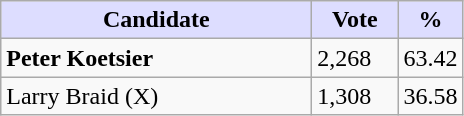<table class="wikitable">
<tr>
<th style="background:#ddf; width:200px;">Candidate</th>
<th style="background:#ddf; width:50px;">Vote</th>
<th style="background:#ddf; width:30px;">%</th>
</tr>
<tr>
<td><strong>Peter Koetsier</strong></td>
<td>2,268</td>
<td>63.42</td>
</tr>
<tr>
<td>Larry Braid (X)</td>
<td>1,308</td>
<td>36.58</td>
</tr>
</table>
